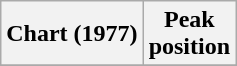<table class="wikitable plainrowheaders">
<tr>
<th scope="col">Chart (1977)</th>
<th scope="col">Peak<br>position</th>
</tr>
<tr>
</tr>
</table>
